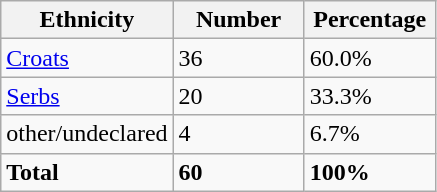<table class="wikitable">
<tr>
<th width="100px">Ethnicity</th>
<th width="80px">Number</th>
<th width="80px">Percentage</th>
</tr>
<tr>
<td><a href='#'>Croats</a></td>
<td>36</td>
<td>60.0%</td>
</tr>
<tr>
<td><a href='#'>Serbs</a></td>
<td>20</td>
<td>33.3%</td>
</tr>
<tr>
<td>other/undeclared</td>
<td>4</td>
<td>6.7%</td>
</tr>
<tr>
<td><strong>Total</strong></td>
<td><strong>60</strong></td>
<td><strong>100%</strong></td>
</tr>
</table>
